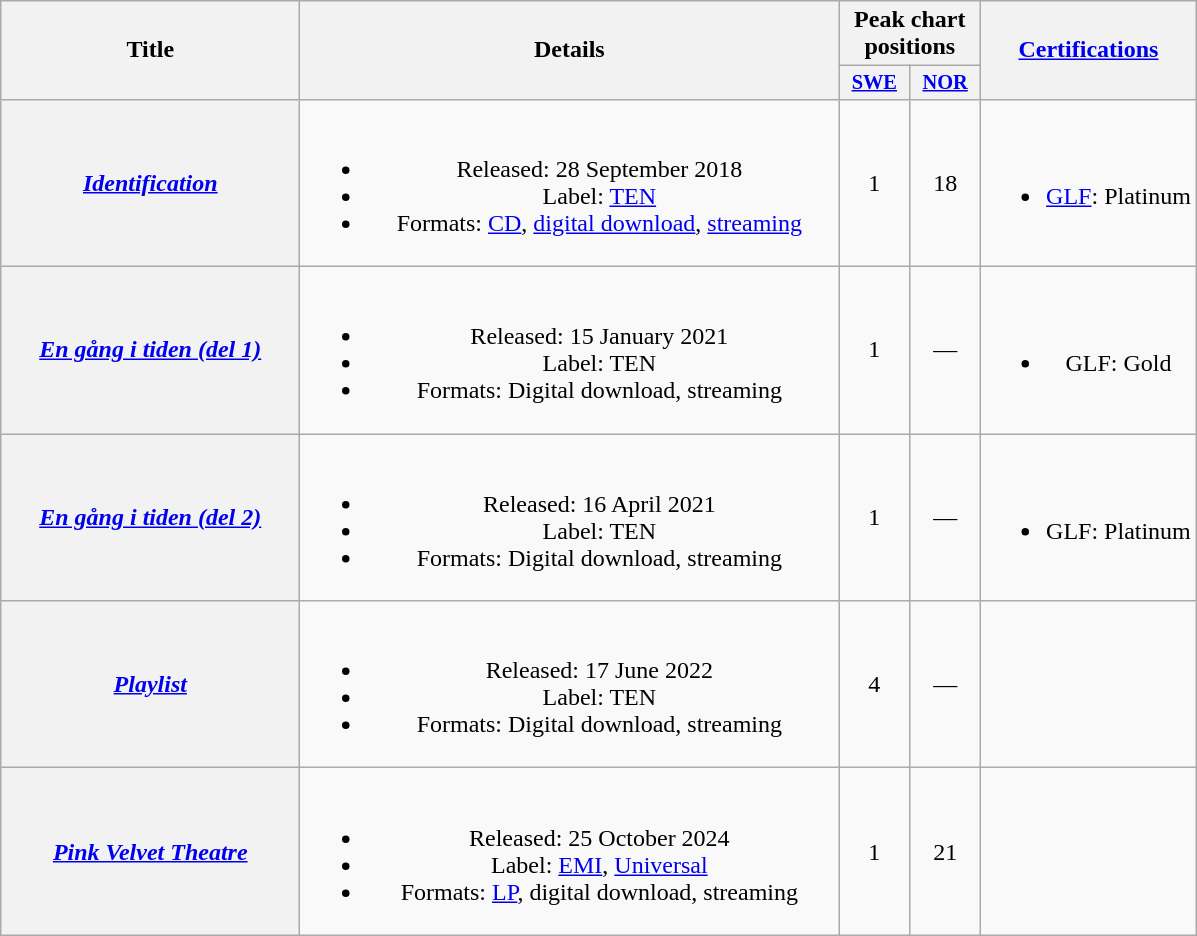<table class="wikitable plainrowheaders" style="text-align:center;">
<tr>
<th scope="col" rowspan="2" style="width:12em;">Title</th>
<th scope="col" rowspan="2" style="width:22em;">Details</th>
<th scope="col" colspan="2">Peak chart positions</th>
<th scope="col" rowspan="2"><a href='#'>Certifications</a></th>
</tr>
<tr>
<th scope="col" style="width:3em;font-size:85%;"><a href='#'>SWE</a><br></th>
<th scope="col" style="width:3em;font-size:85%;"><a href='#'>NOR</a><br></th>
</tr>
<tr>
<th scope="row"><em><a href='#'>Identification</a></em></th>
<td><br><ul><li>Released: 28 September 2018</li><li>Label: <a href='#'>TEN</a></li><li>Formats: <a href='#'>CD</a>, <a href='#'>digital download</a>, <a href='#'>streaming</a></li></ul></td>
<td>1</td>
<td>18</td>
<td><br><ul><li><a href='#'>GLF</a>: Platinum</li></ul></td>
</tr>
<tr>
<th scope="row"><em><a href='#'>En gång i tiden (del 1)</a></em></th>
<td><br><ul><li>Released: 15 January 2021</li><li>Label: TEN</li><li>Formats: Digital download, streaming</li></ul></td>
<td>1</td>
<td>—</td>
<td><br><ul><li>GLF: Gold</li></ul></td>
</tr>
<tr>
<th scope="row"><em><a href='#'>En gång i tiden (del 2)</a></em></th>
<td><br><ul><li>Released: 16 April 2021</li><li>Label: TEN</li><li>Formats: Digital download, streaming</li></ul></td>
<td>1</td>
<td>—</td>
<td><br><ul><li>GLF: Platinum</li></ul></td>
</tr>
<tr>
<th scope="row"><em><a href='#'>Playlist</a></em></th>
<td><br><ul><li>Released: 17 June 2022</li><li>Label: TEN</li><li>Formats: Digital download, streaming</li></ul></td>
<td>4</td>
<td>—</td>
<td></td>
</tr>
<tr>
<th scope="row"><em><a href='#'>Pink Velvet Theatre</a></em></th>
<td><br><ul><li>Released: 25 October 2024</li><li>Label: <a href='#'>EMI</a>, <a href='#'>Universal</a></li><li>Formats: <a href='#'>LP</a>, digital download, streaming</li></ul></td>
<td>1<br></td>
<td>21<br></td>
<td></td>
</tr>
</table>
